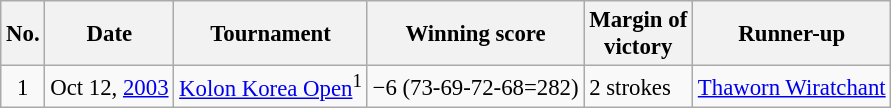<table class="wikitable" style="font-size:95%;">
<tr>
<th>No.</th>
<th>Date</th>
<th>Tournament</th>
<th>Winning score</th>
<th>Margin of<br>victory</th>
<th>Runner-up</th>
</tr>
<tr>
<td align=center>1</td>
<td align=right>Oct 12, <a href='#'>2003</a></td>
<td><a href='#'>Kolon Korea Open</a><sup>1</sup></td>
<td>−6 (73-69-72-68=282)</td>
<td>2 strokes</td>
<td> <a href='#'>Thaworn Wiratchant</a></td>
</tr>
</table>
